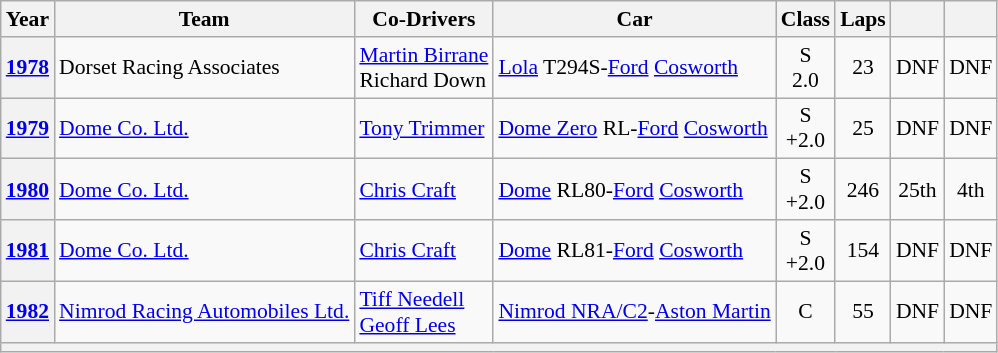<table class="wikitable" style="text-align:center; font-size:90%">
<tr>
<th>Year</th>
<th>Team</th>
<th>Co-Drivers</th>
<th>Car</th>
<th>Class</th>
<th>Laps</th>
<th></th>
<th></th>
</tr>
<tr>
<th><a href='#'>1978</a></th>
<td align="left"> Dorset Racing Associates</td>
<td align="left"> <a href='#'>Martin Birrane</a><br> Richard Down</td>
<td align="left"><a href='#'>Lola</a> T294S-<a href='#'>Ford</a> <a href='#'>Cosworth</a></td>
<td>S<br>2.0</td>
<td>23</td>
<td>DNF</td>
<td>DNF</td>
</tr>
<tr>
<th><a href='#'>1979</a></th>
<td align="left"> <a href='#'>Dome Co. Ltd.</a></td>
<td align="left"> <a href='#'>Tony Trimmer</a></td>
<td align="left"><a href='#'>Dome Zero</a> RL-<a href='#'>Ford</a> <a href='#'>Cosworth</a></td>
<td>S<br>+2.0</td>
<td>25</td>
<td>DNF</td>
<td>DNF</td>
</tr>
<tr>
<th><a href='#'>1980</a></th>
<td align="left"> <a href='#'>Dome Co. Ltd.</a></td>
<td align="left"> <a href='#'>Chris Craft</a></td>
<td align="left"><a href='#'>Dome</a> RL80-<a href='#'>Ford</a> <a href='#'>Cosworth</a></td>
<td>S<br>+2.0</td>
<td>246</td>
<td>25th</td>
<td>4th</td>
</tr>
<tr>
<th><a href='#'>1981</a></th>
<td align="left"> <a href='#'>Dome Co. Ltd.</a></td>
<td align="left"> <a href='#'>Chris Craft</a></td>
<td align="left"><a href='#'>Dome</a> RL81-<a href='#'>Ford</a> <a href='#'>Cosworth</a></td>
<td>S<br>+2.0</td>
<td>154</td>
<td>DNF</td>
<td>DNF</td>
</tr>
<tr>
<th><a href='#'>1982</a></th>
<td align="left"> <a href='#'>Nimrod Racing Automobiles Ltd.</a></td>
<td align="left"> <a href='#'>Tiff Needell</a><br> <a href='#'>Geoff Lees</a></td>
<td align="left"><a href='#'>Nimrod NRA/C2</a>-<a href='#'>Aston Martin</a></td>
<td>C</td>
<td>55</td>
<td>DNF</td>
<td>DNF</td>
</tr>
<tr>
<th colspan="8"></th>
</tr>
</table>
